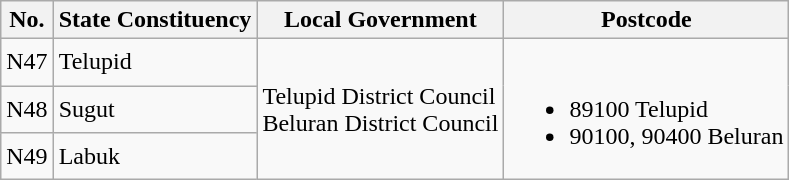<table class="wikitable">
<tr>
<th>No.</th>
<th>State Constituency</th>
<th>Local Government</th>
<th>Postcode</th>
</tr>
<tr>
<td>N47</td>
<td>Telupid</td>
<td rowspan="3">Telupid District Council<br>Beluran District Council</td>
<td rowspan="3"><br><ul><li>89100 Telupid</li><li>90100, 90400 Beluran</li></ul></td>
</tr>
<tr>
<td>N48</td>
<td>Sugut</td>
</tr>
<tr>
<td>N49</td>
<td>Labuk</td>
</tr>
</table>
